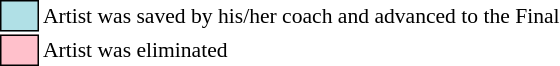<table class="toccolours" style="font-size: 90%; white-space: nowrap;">
<tr>
<td style="background:#b0e0e6; border:1px solid black;">      </td>
<td>Artist was saved by his/her coach and advanced to the Final</td>
</tr>
<tr>
<td style="background:pink; border:1px solid black;">      </td>
<td>Artist was eliminated</td>
</tr>
</table>
